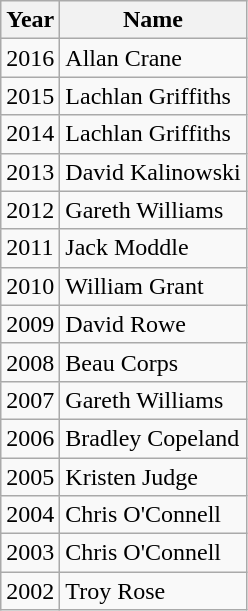<table class="wikitable">
<tr>
<th>Year</th>
<th>Name</th>
</tr>
<tr>
<td>2016</td>
<td>Allan Crane</td>
</tr>
<tr>
<td>2015</td>
<td>Lachlan Griffiths</td>
</tr>
<tr>
<td>2014</td>
<td>Lachlan Griffiths</td>
</tr>
<tr>
<td>2013</td>
<td>David Kalinowski</td>
</tr>
<tr>
<td>2012</td>
<td>Gareth Williams</td>
</tr>
<tr>
<td>2011</td>
<td>Jack Moddle</td>
</tr>
<tr>
<td>2010</td>
<td>William Grant</td>
</tr>
<tr>
<td>2009</td>
<td>David Rowe</td>
</tr>
<tr>
<td>2008</td>
<td>Beau Corps</td>
</tr>
<tr>
<td>2007</td>
<td>Gareth Williams</td>
</tr>
<tr>
<td>2006</td>
<td>Bradley Copeland</td>
</tr>
<tr>
<td>2005</td>
<td>Kristen Judge</td>
</tr>
<tr>
<td>2004</td>
<td>Chris O'Connell</td>
</tr>
<tr>
<td>2003</td>
<td>Chris O'Connell</td>
</tr>
<tr>
<td>2002</td>
<td>Troy Rose</td>
</tr>
</table>
